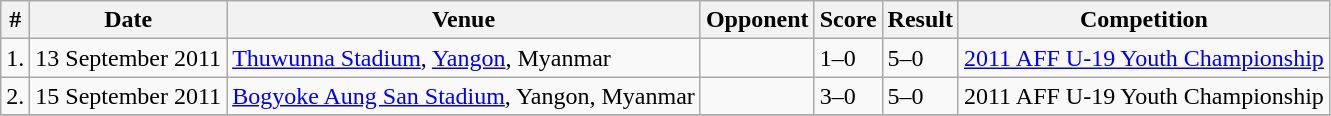<table class="wikitable collapsible collapsed">
<tr>
<th>#</th>
<th>Date</th>
<th>Venue</th>
<th>Opponent</th>
<th>Score</th>
<th>Result</th>
<th>Competition</th>
</tr>
<tr>
<td>1.</td>
<td>13 September 2011</td>
<td><a href='#'>Thuwunna Stadium</a>, <a href='#'>Yangon</a>, Myanmar</td>
<td></td>
<td>1–0</td>
<td>5–0</td>
<td><a href='#'>2011 AFF U-19 Youth Championship</a></td>
</tr>
<tr>
<td>2.</td>
<td>15 September 2011</td>
<td><a href='#'>Bogyoke Aung San Stadium</a>, Yangon, Myanmar</td>
<td></td>
<td>3–0</td>
<td>5–0</td>
<td>2011 AFF U-19 Youth Championship</td>
</tr>
<tr>
</tr>
</table>
